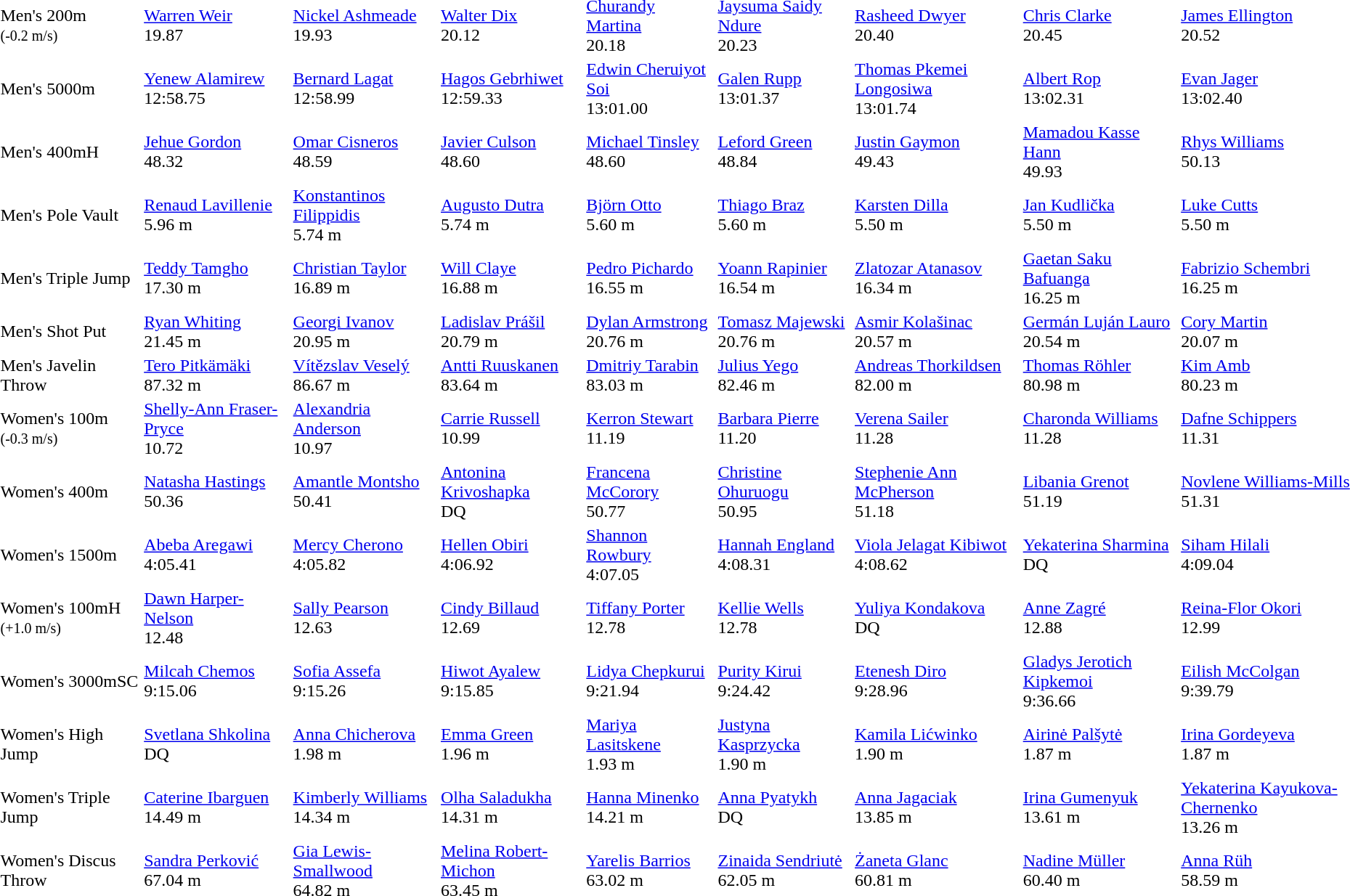<table>
<tr>
<td>Men's 200m<br><small>(-0.2 m/s)</small></td>
<td><a href='#'>Warren Weir</a><br>  19.87</td>
<td><a href='#'>Nickel Ashmeade</a><br>  19.93</td>
<td><a href='#'>Walter Dix</a><br>  20.12</td>
<td><a href='#'>Churandy Martina</a><br>  20.18</td>
<td><a href='#'>Jaysuma Saidy Ndure</a><br>  20.23</td>
<td><a href='#'>Rasheed Dwyer</a><br>  20.40</td>
<td><a href='#'>Chris Clarke</a><br>  20.45</td>
<td><a href='#'>James Ellington</a><br>  20.52</td>
</tr>
<tr>
<td>Men's 5000m</td>
<td><a href='#'>Yenew Alamirew</a><br>  12:58.75</td>
<td><a href='#'>Bernard Lagat</a><br>  12:58.99</td>
<td><a href='#'>Hagos Gebrhiwet</a><br>  12:59.33</td>
<td><a href='#'>Edwin Cheruiyot Soi</a><br>  13:01.00</td>
<td><a href='#'>Galen Rupp</a><br>  13:01.37</td>
<td><a href='#'>Thomas Pkemei Longosiwa</a><br>  13:01.74</td>
<td><a href='#'>Albert Rop</a><br>  13:02.31</td>
<td><a href='#'>Evan Jager</a><br>  13:02.40</td>
</tr>
<tr>
<td>Men's 400mH</td>
<td><a href='#'>Jehue Gordon</a><br>  48.32</td>
<td><a href='#'>Omar Cisneros</a><br>  48.59</td>
<td><a href='#'>Javier Culson</a><br>  48.60</td>
<td><a href='#'>Michael Tinsley</a><br>  48.60</td>
<td><a href='#'>Leford Green</a><br>  48.84</td>
<td><a href='#'>Justin Gaymon</a><br>  49.43</td>
<td><a href='#'>Mamadou Kasse Hann</a><br>  49.93</td>
<td><a href='#'>Rhys Williams</a><br>  50.13</td>
</tr>
<tr>
<td>Men's Pole Vault</td>
<td><a href='#'>Renaud Lavillenie</a><br>  5.96 m</td>
<td><a href='#'>Konstantinos Filippidis</a><br>  5.74 m</td>
<td><a href='#'>Augusto Dutra</a><br>  5.74 m</td>
<td><a href='#'>Björn Otto</a><br>  5.60 m</td>
<td><a href='#'>Thiago Braz</a><br>  5.60 m</td>
<td><a href='#'>Karsten Dilla</a><br>  5.50 m</td>
<td><a href='#'>Jan Kudlička</a><br>  5.50 m</td>
<td><a href='#'>Luke Cutts</a><br>  5.50 m</td>
</tr>
<tr>
<td>Men's Triple Jump</td>
<td><a href='#'>Teddy Tamgho</a><br>  17.30 m</td>
<td><a href='#'>Christian Taylor</a><br>  16.89 m</td>
<td><a href='#'>Will Claye</a><br>  16.88 m</td>
<td><a href='#'>Pedro Pichardo</a><br>  16.55 m</td>
<td><a href='#'>Yoann Rapinier</a><br>  16.54 m</td>
<td><a href='#'>Zlatozar Atanasov</a><br>  16.34 m</td>
<td><a href='#'>Gaetan Saku Bafuanga</a><br>  16.25 m</td>
<td><a href='#'>Fabrizio Schembri</a><br>  16.25 m</td>
</tr>
<tr>
<td>Men's Shot Put</td>
<td><a href='#'>Ryan Whiting</a><br>  21.45 m</td>
<td><a href='#'>Georgi Ivanov</a><br>  20.95 m</td>
<td><a href='#'>Ladislav Prášil</a><br>  20.79 m</td>
<td><a href='#'>Dylan Armstrong</a><br>  20.76 m</td>
<td><a href='#'>Tomasz Majewski</a><br>  20.76 m</td>
<td><a href='#'>Asmir Kolašinac</a><br>  20.57 m</td>
<td><a href='#'>Germán Luján Lauro</a><br>  20.54 m</td>
<td><a href='#'>Cory Martin</a><br>  20.07 m</td>
</tr>
<tr>
<td>Men's Javelin Throw</td>
<td><a href='#'>Tero Pitkämäki</a><br>  87.32 m</td>
<td><a href='#'>Vítězslav Veselý</a><br>  86.67 m</td>
<td><a href='#'>Antti Ruuskanen</a><br>  83.64 m</td>
<td><a href='#'>Dmitriy Tarabin</a><br>  83.03 m</td>
<td><a href='#'>Julius Yego</a><br>  82.46 m</td>
<td><a href='#'>Andreas Thorkildsen</a><br>  82.00 m</td>
<td><a href='#'>Thomas Röhler</a><br>  80.98 m</td>
<td><a href='#'>Kim Amb</a><br>  80.23 m</td>
</tr>
<tr>
<td>Women's 100m<br><small>(-0.3 m/s)</small></td>
<td><a href='#'>Shelly-Ann Fraser-Pryce</a><br>  10.72</td>
<td><a href='#'>Alexandria Anderson</a><br>  10.97</td>
<td><a href='#'>Carrie Russell</a><br>  10.99</td>
<td><a href='#'>Kerron Stewart</a><br>  11.19</td>
<td><a href='#'>Barbara Pierre</a><br>  11.20</td>
<td><a href='#'>Verena Sailer</a><br>  11.28</td>
<td><a href='#'>Charonda Williams</a><br>  11.28</td>
<td><a href='#'>Dafne Schippers</a><br>  11.31</td>
</tr>
<tr>
<td>Women's 400m</td>
<td><a href='#'>Natasha Hastings</a><br>  50.36</td>
<td><a href='#'>Amantle Montsho</a><br>  50.41</td>
<td><a href='#'>Antonina Krivoshapka</a><br>  DQ</td>
<td><a href='#'>Francena McCorory</a><br>  50.77</td>
<td><a href='#'>Christine Ohuruogu</a><br>  50.95</td>
<td><a href='#'>Stephenie Ann McPherson</a><br>  51.18</td>
<td><a href='#'>Libania Grenot</a><br>  51.19</td>
<td><a href='#'>Novlene Williams-Mills</a><br>  51.31</td>
</tr>
<tr>
<td>Women's 1500m</td>
<td><a href='#'>Abeba Aregawi</a><br>  4:05.41</td>
<td><a href='#'>Mercy Cherono</a><br>  4:05.82</td>
<td><a href='#'>Hellen Obiri</a><br>  4:06.92</td>
<td><a href='#'>Shannon Rowbury</a><br>  4:07.05</td>
<td><a href='#'>Hannah England</a><br>  4:08.31</td>
<td><a href='#'>Viola Jelagat Kibiwot</a><br>  4:08.62</td>
<td><a href='#'>Yekaterina Sharmina</a><br>  DQ</td>
<td><a href='#'>Siham Hilali</a><br>  4:09.04</td>
</tr>
<tr>
<td>Women's 100mH<br><small>(+1.0 m/s)</small></td>
<td><a href='#'>Dawn Harper-Nelson</a><br>  12.48</td>
<td><a href='#'>Sally Pearson</a><br>  12.63</td>
<td><a href='#'>Cindy Billaud</a><br>  12.69</td>
<td><a href='#'>Tiffany Porter</a><br>  12.78</td>
<td><a href='#'>Kellie Wells</a><br>  12.78</td>
<td><a href='#'>Yuliya Kondakova</a><br>  DQ</td>
<td><a href='#'>Anne Zagré</a><br>  12.88</td>
<td><a href='#'>Reina-Flor Okori</a><br>  12.99</td>
</tr>
<tr>
<td>Women's 3000mSC</td>
<td><a href='#'>Milcah Chemos</a><br>  9:15.06</td>
<td><a href='#'>Sofia Assefa</a><br>  9:15.26</td>
<td><a href='#'>Hiwot Ayalew</a><br>  9:15.85</td>
<td><a href='#'>Lidya Chepkurui</a><br>  9:21.94</td>
<td><a href='#'>Purity Kirui</a><br>  9:24.42</td>
<td><a href='#'>Etenesh Diro</a><br>  9:28.96</td>
<td><a href='#'>Gladys Jerotich Kipkemoi</a><br>  9:36.66</td>
<td><a href='#'>Eilish McColgan</a><br>  9:39.79</td>
</tr>
<tr>
<td>Women's High Jump</td>
<td><a href='#'>Svetlana Shkolina</a><br>  DQ</td>
<td><a href='#'>Anna Chicherova</a><br>  1.98 m</td>
<td><a href='#'>Emma Green</a><br>  1.96 m</td>
<td><a href='#'>Mariya Lasitskene</a><br>  1.93 m</td>
<td><a href='#'>Justyna Kasprzycka</a><br>  1.90 m</td>
<td><a href='#'>Kamila Lićwinko</a><br>  1.90 m</td>
<td><a href='#'>Airinė Palšytė</a><br>  1.87 m</td>
<td><a href='#'>Irina Gordeyeva</a><br>  1.87 m</td>
</tr>
<tr>
<td>Women's Triple Jump</td>
<td><a href='#'>Caterine Ibarguen</a><br>  14.49 m</td>
<td><a href='#'>Kimberly Williams</a><br>  14.34 m</td>
<td><a href='#'>Olha Saladukha</a><br>  14.31 m</td>
<td><a href='#'>Hanna Minenko</a><br>  14.21 m</td>
<td><a href='#'>Anna Pyatykh</a><br>  DQ</td>
<td><a href='#'>Anna Jagaciak</a><br>  13.85 m</td>
<td><a href='#'>Irina Gumenyuk</a><br>  13.61 m</td>
<td><a href='#'>Yekaterina Kayukova-Chernenko</a><br>  13.26 m</td>
</tr>
<tr>
<td>Women's Discus Throw</td>
<td><a href='#'>Sandra Perković</a><br>  67.04 m</td>
<td><a href='#'>Gia Lewis-Smallwood</a><br>  64.82 m</td>
<td><a href='#'>Melina Robert-Michon</a><br>  63.45 m</td>
<td><a href='#'>Yarelis Barrios</a><br>  63.02 m</td>
<td><a href='#'>Zinaida Sendriutė</a><br>  62.05 m</td>
<td><a href='#'>Żaneta Glanc</a><br>  60.81 m</td>
<td><a href='#'>Nadine Müller</a><br>  60.40 m</td>
<td><a href='#'>Anna Rüh</a><br>  58.59 m</td>
</tr>
</table>
